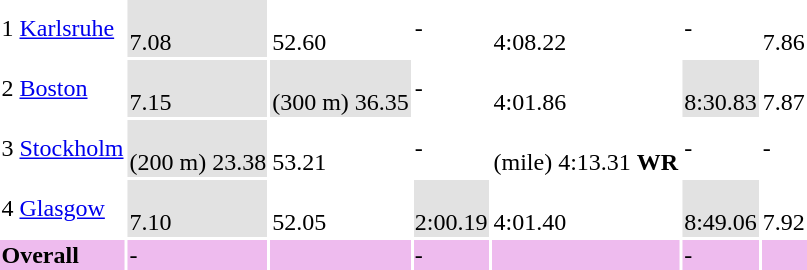<table>
<tr>
<td>1</td>
<td align=left><a href='#'>Karlsruhe</a></td>
<td bgcolor=#e2e2e2> <br> 7.08</td>
<td> <br> 52.60</td>
<td> -</td>
<td> <br> 4:08.22</td>
<td> -</td>
<td> <br> 7.86</td>
</tr>
<tr>
<td>2</td>
<td align=left><a href='#'>Boston</a></td>
<td bgcolor=#e2e2e2> <br>  7.15</td>
<td bgcolor=#e2e2e2> <br> (300 m) 36.35</td>
<td> -</td>
<td> <br> 4:01.86</td>
<td bgcolor=#e2e2e2> <br> 8:30.83</td>
<td> <br> 7.87</td>
</tr>
<tr>
<td>3</td>
<td align=left><a href='#'>Stockholm</a></td>
<td bgcolor=#e2e2e2> <br> (200 m) 23.38</td>
<td> <br>  53.21</td>
<td> -</td>
<td> <br> (mile) 4:13.31 <strong>WR</strong></td>
<td> -</td>
<td>  -</td>
</tr>
<tr>
<td>4</td>
<td align=left><a href='#'>Glasgow</a></td>
<td bgcolor=#e2e2e2> <br>  7.10</td>
<td> <br> 52.05</td>
<td bgcolor=#e2e2e2> <br>  2:00.19</td>
<td> <br> 4:01.40</td>
<td bgcolor=#e2e2e2> <br> 8:49.06</td>
<td>  <br> 7.92</td>
</tr>
<tr bgcolor=#eebbee>
<td colspan="2"><strong>Overall</strong></td>
<td>-</td>
<td> <strong></strong></td>
<td>-</td>
<td> <strong></strong></td>
<td>-</td>
<td> <strong></strong></td>
</tr>
</table>
